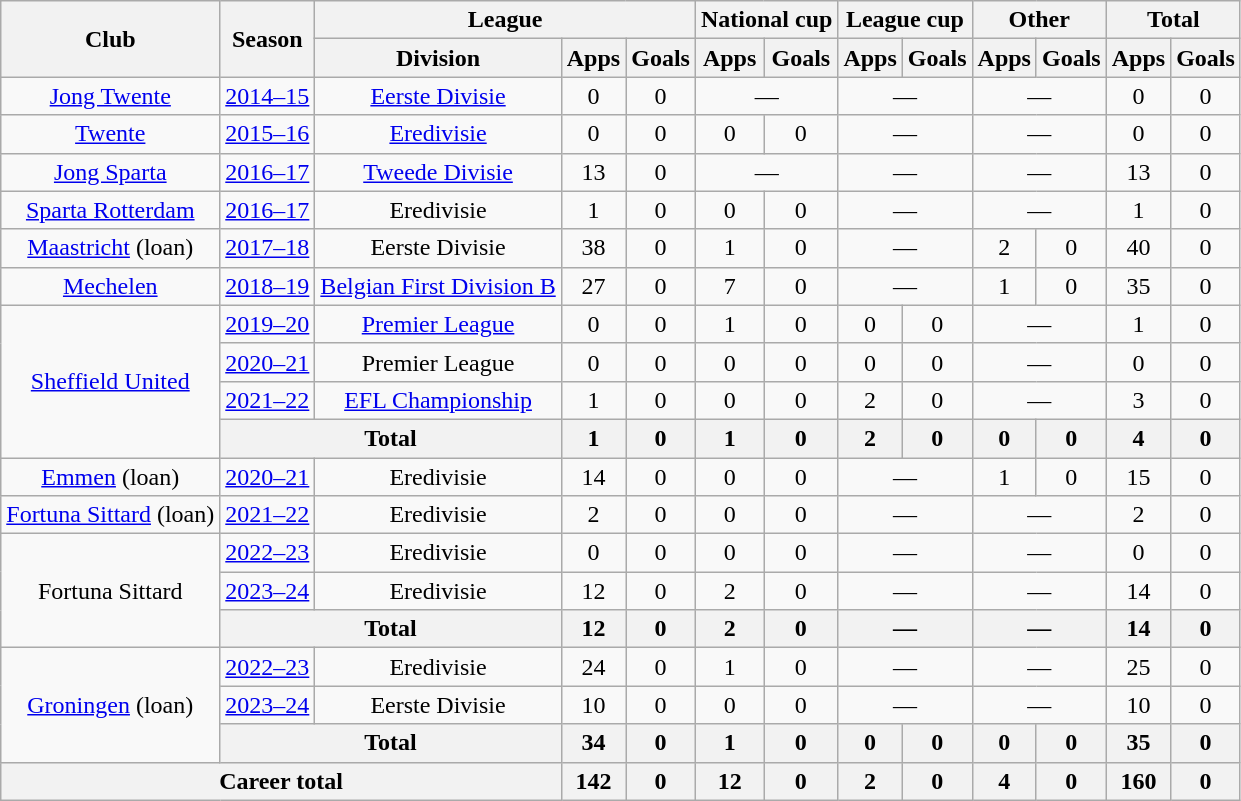<table class="wikitable" style="text-align:center">
<tr>
<th rowspan="2">Club</th>
<th rowspan="2">Season</th>
<th colspan="3">League</th>
<th colspan="2">National cup</th>
<th colspan="2">League cup</th>
<th colspan="2">Other</th>
<th colspan="2">Total</th>
</tr>
<tr>
<th>Division</th>
<th>Apps</th>
<th>Goals</th>
<th>Apps</th>
<th>Goals</th>
<th>Apps</th>
<th>Goals</th>
<th>Apps</th>
<th>Goals</th>
<th>Apps</th>
<th>Goals</th>
</tr>
<tr>
<td><a href='#'>Jong Twente</a></td>
<td><a href='#'>2014–15</a></td>
<td><a href='#'>Eerste Divisie</a></td>
<td>0</td>
<td>0</td>
<td colspan="2">—</td>
<td colspan="2">—</td>
<td colspan="2">—</td>
<td>0</td>
<td>0</td>
</tr>
<tr>
<td><a href='#'>Twente</a></td>
<td><a href='#'>2015–16</a></td>
<td><a href='#'>Eredivisie</a></td>
<td>0</td>
<td>0</td>
<td>0</td>
<td>0</td>
<td colspan="2">—</td>
<td colspan="2">—</td>
<td>0</td>
<td>0</td>
</tr>
<tr>
<td><a href='#'>Jong Sparta</a></td>
<td><a href='#'>2016–17</a></td>
<td><a href='#'>Tweede Divisie</a></td>
<td>13</td>
<td>0</td>
<td colspan="2">—</td>
<td colspan="2">—</td>
<td colspan="2">—</td>
<td>13</td>
<td>0</td>
</tr>
<tr>
<td><a href='#'>Sparta Rotterdam</a></td>
<td><a href='#'>2016–17</a></td>
<td>Eredivisie</td>
<td>1</td>
<td>0</td>
<td>0</td>
<td>0</td>
<td colspan="2">—</td>
<td colspan="2">—</td>
<td>1</td>
<td>0</td>
</tr>
<tr>
<td><a href='#'>Maastricht</a> (loan)</td>
<td><a href='#'>2017–18</a></td>
<td>Eerste Divisie</td>
<td>38</td>
<td>0</td>
<td>1</td>
<td>0</td>
<td colspan="2">—</td>
<td>2</td>
<td>0</td>
<td>40</td>
<td>0</td>
</tr>
<tr>
<td><a href='#'>Mechelen</a></td>
<td><a href='#'>2018–19</a></td>
<td><a href='#'>Belgian First Division B</a></td>
<td>27</td>
<td>0</td>
<td>7</td>
<td>0</td>
<td colspan="2">—</td>
<td>1</td>
<td>0</td>
<td>35</td>
<td>0</td>
</tr>
<tr>
<td rowspan="4"><a href='#'>Sheffield United</a></td>
<td><a href='#'>2019–20</a></td>
<td><a href='#'>Premier League</a></td>
<td>0</td>
<td>0</td>
<td>1</td>
<td>0</td>
<td>0</td>
<td>0</td>
<td colspan="2">—</td>
<td>1</td>
<td>0</td>
</tr>
<tr>
<td><a href='#'>2020–21</a></td>
<td>Premier League</td>
<td>0</td>
<td>0</td>
<td>0</td>
<td>0</td>
<td>0</td>
<td>0</td>
<td colspan="2">—</td>
<td>0</td>
<td>0</td>
</tr>
<tr>
<td><a href='#'>2021–22</a></td>
<td><a href='#'>EFL Championship</a></td>
<td>1</td>
<td>0</td>
<td>0</td>
<td>0</td>
<td>2</td>
<td>0</td>
<td colspan="2">—</td>
<td>3</td>
<td>0</td>
</tr>
<tr>
<th colspan="2">Total</th>
<th>1</th>
<th>0</th>
<th>1</th>
<th>0</th>
<th>2</th>
<th>0</th>
<th>0</th>
<th>0</th>
<th>4</th>
<th>0</th>
</tr>
<tr>
<td><a href='#'>Emmen</a> (loan)</td>
<td><a href='#'>2020–21</a></td>
<td>Eredivisie</td>
<td>14</td>
<td>0</td>
<td>0</td>
<td>0</td>
<td colspan="2">—</td>
<td>1</td>
<td>0</td>
<td>15</td>
<td>0</td>
</tr>
<tr>
<td><a href='#'>Fortuna Sittard</a> (loan)</td>
<td><a href='#'>2021–22</a></td>
<td>Eredivisie</td>
<td>2</td>
<td>0</td>
<td>0</td>
<td>0</td>
<td colspan="2">—</td>
<td colspan="2">—</td>
<td>2</td>
<td>0</td>
</tr>
<tr>
<td rowspan="3">Fortuna Sittard</td>
<td><a href='#'>2022–23</a></td>
<td>Eredivisie</td>
<td>0</td>
<td>0</td>
<td>0</td>
<td>0</td>
<td colspan="2">—</td>
<td colspan="2">—</td>
<td>0</td>
<td>0</td>
</tr>
<tr>
<td><a href='#'>2023–24</a></td>
<td>Eredivisie</td>
<td>12</td>
<td>0</td>
<td>2</td>
<td>0</td>
<td colspan="2">—</td>
<td colspan="2">—</td>
<td>14</td>
<td>0</td>
</tr>
<tr>
<th colspan="2">Total</th>
<th>12</th>
<th>0</th>
<th>2</th>
<th>0</th>
<th colspan="2">—</th>
<th colspan="2">—</th>
<th>14</th>
<th>0</th>
</tr>
<tr>
<td rowspan="3"><a href='#'>Groningen</a> (loan)</td>
<td><a href='#'>2022–23</a></td>
<td>Eredivisie</td>
<td>24</td>
<td>0</td>
<td>1</td>
<td>0</td>
<td colspan="2">—</td>
<td colspan="2">—</td>
<td>25</td>
<td>0</td>
</tr>
<tr>
<td><a href='#'>2023–24</a></td>
<td>Eerste Divisie</td>
<td>10</td>
<td>0</td>
<td>0</td>
<td>0</td>
<td colspan="2">—</td>
<td colspan="2">—</td>
<td>10</td>
<td>0</td>
</tr>
<tr>
<th colspan="2">Total</th>
<th>34</th>
<th>0</th>
<th>1</th>
<th>0</th>
<th>0</th>
<th>0</th>
<th>0</th>
<th>0</th>
<th>35</th>
<th>0</th>
</tr>
<tr>
<th colspan="3">Career total</th>
<th>142</th>
<th>0</th>
<th>12</th>
<th>0</th>
<th>2</th>
<th>0</th>
<th>4</th>
<th>0</th>
<th>160</th>
<th>0</th>
</tr>
</table>
